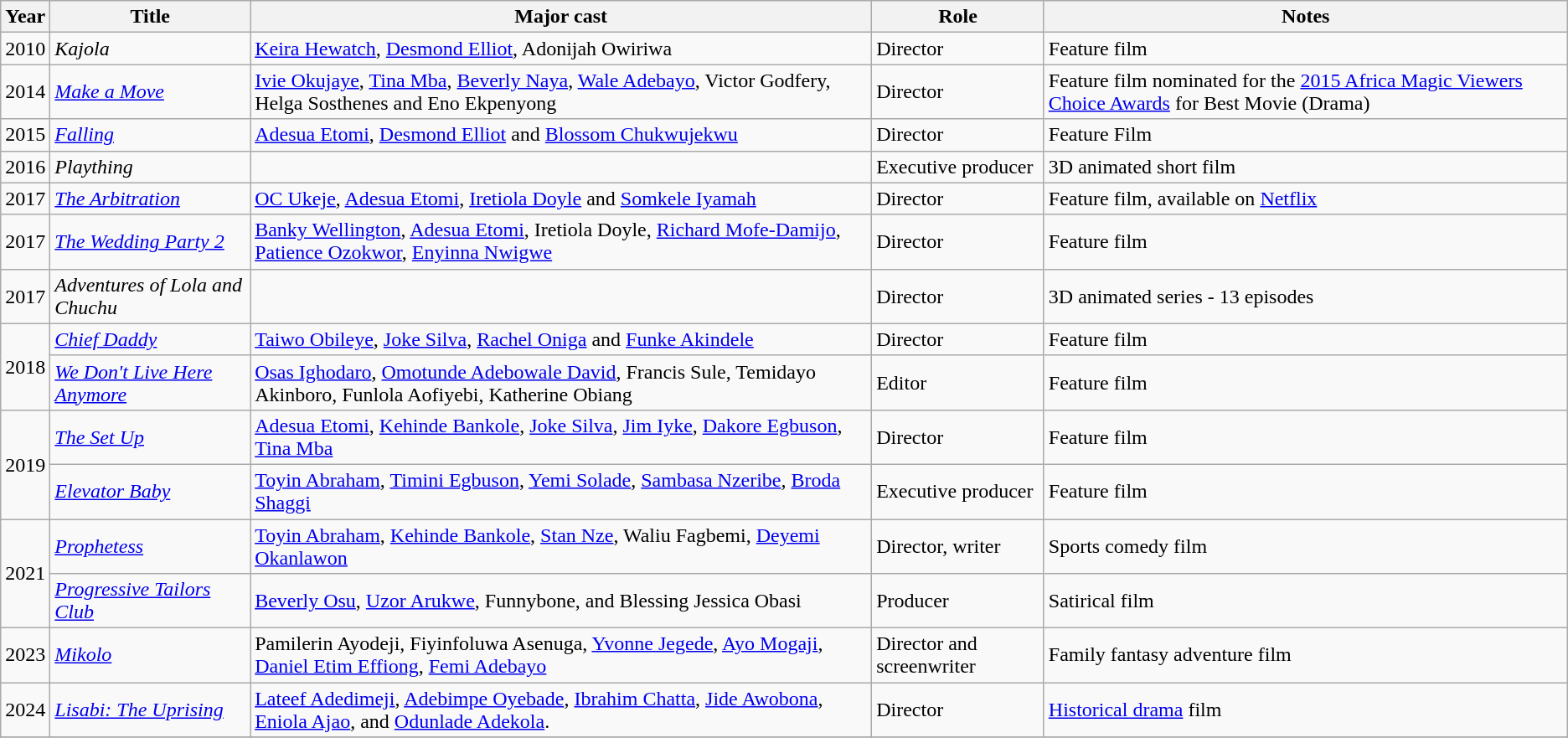<table class="wikitable">
<tr>
<th>Year</th>
<th>Title</th>
<th>Major cast</th>
<th>Role</th>
<th>Notes</th>
</tr>
<tr>
<td>2010</td>
<td><em>Kajola</em></td>
<td><a href='#'>Keira Hewatch</a>, <a href='#'>Desmond Elliot</a>, Adonijah Owiriwa</td>
<td>Director</td>
<td>Feature film</td>
</tr>
<tr>
<td>2014</td>
<td><em><a href='#'>Make a Move</a></em></td>
<td><a href='#'>Ivie Okujaye</a>, <a href='#'>Tina Mba</a>, <a href='#'>Beverly Naya</a>, <a href='#'>Wale Adebayo</a>, Victor Godfery, Helga Sosthenes and Eno Ekpenyong</td>
<td>Director</td>
<td>Feature film nominated for the <a href='#'>2015 Africa Magic Viewers Choice Awards</a> for Best Movie (Drama)</td>
</tr>
<tr>
<td>2015</td>
<td><em><a href='#'>Falling</a></em></td>
<td><a href='#'>Adesua Etomi</a>, <a href='#'>Desmond Elliot</a> and <a href='#'>Blossom Chukwujekwu</a></td>
<td>Director</td>
<td>Feature Film</td>
</tr>
<tr>
<td>2016</td>
<td><em>Plaything</em></td>
<td></td>
<td>Executive producer</td>
<td>3D animated short film</td>
</tr>
<tr>
<td>2017</td>
<td><em><a href='#'>The Arbitration</a></em></td>
<td><a href='#'>OC Ukeje</a>, <a href='#'>Adesua Etomi</a>, <a href='#'>Iretiola Doyle</a> and <a href='#'>Somkele Iyamah</a></td>
<td>Director</td>
<td>Feature film, available on <a href='#'>Netflix</a></td>
</tr>
<tr>
<td>2017</td>
<td><em><a href='#'>The Wedding Party 2</a></em></td>
<td><a href='#'>Banky Wellington</a>, <a href='#'>Adesua Etomi</a>, Iretiola Doyle, <a href='#'>Richard Mofe-Damijo</a>, <a href='#'>Patience Ozokwor</a>, <a href='#'>Enyinna Nwigwe</a></td>
<td>Director</td>
<td>Feature film</td>
</tr>
<tr>
<td>2017</td>
<td><em>Adventures of Lola and Chuchu</em></td>
<td></td>
<td>Director</td>
<td>3D animated series - 13 episodes</td>
</tr>
<tr>
<td rowspan="2">2018</td>
<td><em><a href='#'>Chief Daddy</a></em></td>
<td><a href='#'>Taiwo Obileye</a>, <a href='#'>Joke Silva</a>, <a href='#'>Rachel Oniga</a> and <a href='#'>Funke Akindele</a></td>
<td>Director</td>
<td>Feature film</td>
</tr>
<tr>
<td><em><a href='#'>We Don't Live Here Anymore</a></em></td>
<td><a href='#'>Osas Ighodaro</a>, <a href='#'>Omotunde Adebowale David</a>, Francis Sule, Temidayo Akinboro, Funlola Aofiyebi, Katherine Obiang</td>
<td>Editor</td>
<td>Feature film</td>
</tr>
<tr>
<td rowspan="2">2019</td>
<td><em><a href='#'>The Set Up</a></em></td>
<td><a href='#'>Adesua Etomi</a>, <a href='#'>Kehinde Bankole</a>, <a href='#'>Joke Silva</a>, <a href='#'>Jim Iyke</a>, <a href='#'>Dakore Egbuson</a>, <a href='#'>Tina Mba</a></td>
<td>Director</td>
<td>Feature film</td>
</tr>
<tr>
<td><em><a href='#'>Elevator Baby</a></em></td>
<td><a href='#'>Toyin Abraham</a>, <a href='#'>Timini Egbuson</a>, <a href='#'>Yemi Solade</a>, <a href='#'>Sambasa Nzeribe</a>, <a href='#'>Broda Shaggi</a></td>
<td>Executive producer</td>
<td>Feature film</td>
</tr>
<tr>
<td rowspan="2">2021</td>
<td><em><a href='#'>Prophetess</a></em></td>
<td><a href='#'>Toyin Abraham</a>, <a href='#'>Kehinde Bankole</a>, <a href='#'>Stan Nze</a>, Waliu Fagbemi, <a href='#'>Deyemi Okanlawon</a></td>
<td>Director, writer</td>
<td>Sports comedy film</td>
</tr>
<tr>
<td><em><a href='#'>Progressive Tailors Club</a></em></td>
<td><a href='#'>Beverly Osu</a>, <a href='#'>Uzor Arukwe</a>, Funnybone, and Blessing Jessica Obasi</td>
<td>Producer</td>
<td>Satirical film</td>
</tr>
<tr>
<td>2023</td>
<td><em><a href='#'>Mikolo</a></em></td>
<td>Pamilerin Ayodeji, Fiyinfoluwa Asenuga, <a href='#'>Yvonne Jegede</a>, <a href='#'>Ayo Mogaji</a>, <a href='#'>Daniel Etim Effiong</a>, <a href='#'>Femi Adebayo</a></td>
<td>Director and screenwriter</td>
<td>Family fantasy adventure film</td>
</tr>
<tr>
<td>2024</td>
<td><em><a href='#'>Lisabi: The Uprising</a></em></td>
<td><a href='#'>Lateef Adedimeji</a>, <a href='#'>Adebimpe Oyebade</a>, <a href='#'>Ibrahim Chatta</a>, <a href='#'>Jide Awobona</a>, <a href='#'>Eniola Ajao</a>, and <a href='#'>Odunlade Adekola</a>.</td>
<td>Director</td>
<td><a href='#'>Historical drama</a> film</td>
</tr>
<tr>
</tr>
</table>
